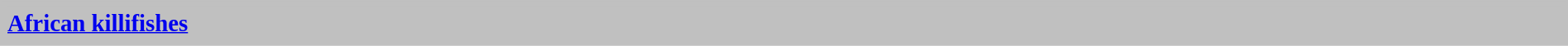<table cellspacing="4" width="100%" style="border:1px solid #C0C0C0; background:silver">
<tr>
<td height="25px" style="font-size:120%; text-align:left; background:silver"><strong><a href='#'>African killifishes</a></strong></td>
</tr>
</table>
